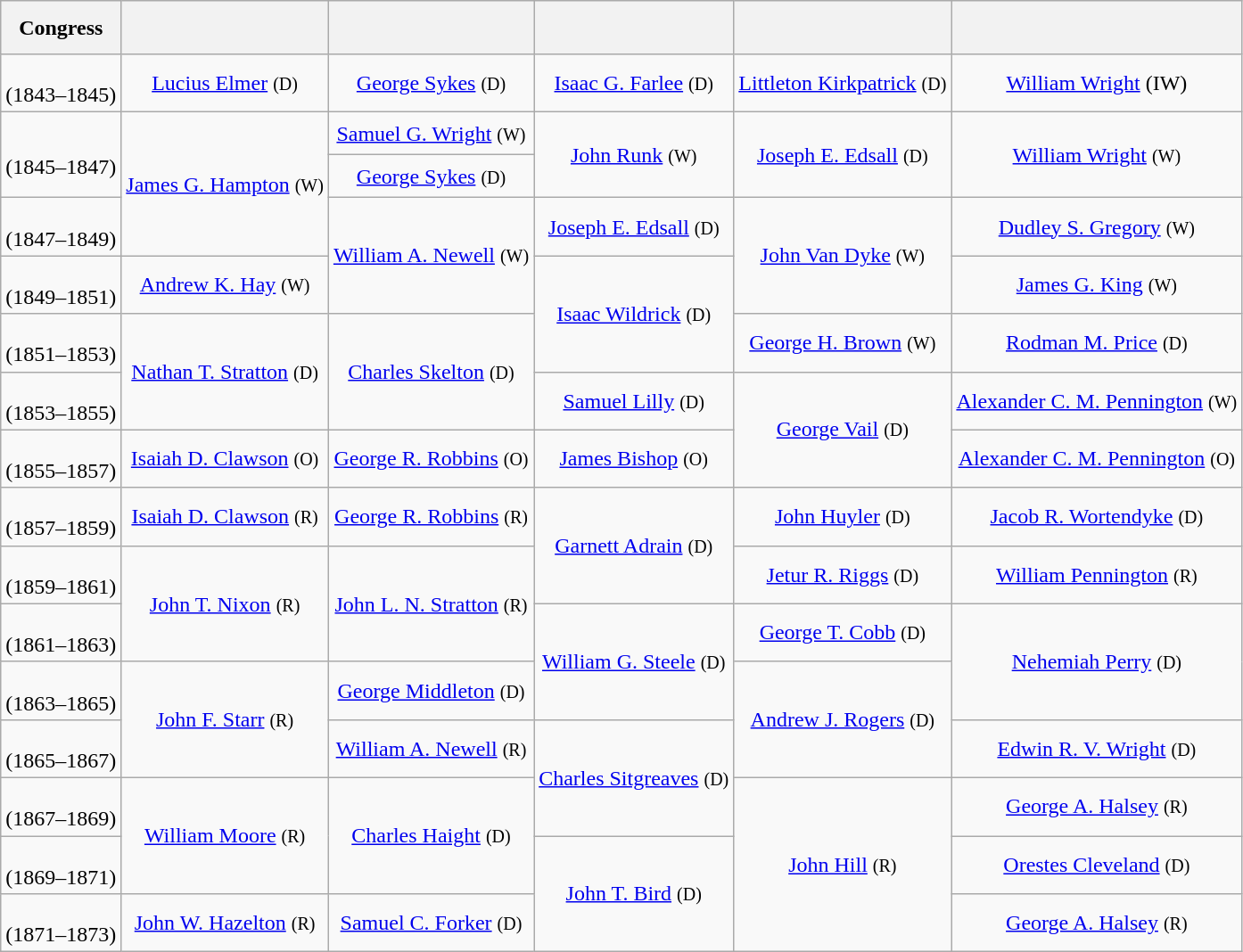<table class=wikitable style="text-align:center">
<tr style="height:2.5em">
<th>Cong­ress</th>
<th></th>
<th></th>
<th></th>
<th></th>
<th></th>
</tr>
<tr style="height:2em">
<td><strong></strong><br>(1843–1845)</td>
<td><a href='#'>Lucius Elmer</a> <small>(D)</small></td>
<td><a href='#'>George Sykes</a> <small>(D)</small></td>
<td><a href='#'>Isaac G. Farlee</a> <small>(D)</small></td>
<td><a href='#'>Littleton Kirkpatrick</a> <small>(D)</small></td>
<td><a href='#'>William Wright</a> (IW)</td>
</tr>
<tr style="height:2em">
<td rowspan=2><strong></strong><br>(1845–1847)</td>
<td rowspan=3 ><a href='#'>James G. Hampton</a> <small>(W)</small></td>
<td><a href='#'>Samuel G. Wright</a> <small>(W)</small></td>
<td rowspan=2 ><a href='#'>John Runk</a> <small>(W)</small></td>
<td rowspan=2 ><a href='#'>Joseph E. Edsall</a> <small>(D)</small></td>
<td rowspan=2 ><a href='#'>William Wright</a> <small>(W)</small></td>
</tr>
<tr style="height:2em">
<td><a href='#'>George Sykes</a> <small>(D)</small></td>
</tr>
<tr style="height:2em">
<td><strong></strong><br>(1847–1849)</td>
<td rowspan=2 ><a href='#'>William A. Newell</a> <small>(W)</small></td>
<td><a href='#'>Joseph E. Edsall</a> <small>(D)</small></td>
<td rowspan=2 ><a href='#'>John Van Dyke</a> <small>(W)</small></td>
<td><a href='#'>Dudley S. Gregory</a> <small>(W)</small></td>
</tr>
<tr style="height:2em">
<td><strong></strong><br>(1849–1851)</td>
<td><a href='#'>Andrew K. Hay</a> <small>(W)</small></td>
<td rowspan=2 ><a href='#'>Isaac Wildrick</a> <small>(D)</small></td>
<td><a href='#'>James G. King</a> <small>(W)</small></td>
</tr>
<tr style="height:2em">
<td><strong></strong><br>(1851–1853)</td>
<td rowspan=2 ><a href='#'>Nathan T. Stratton</a> <small>(D)</small></td>
<td rowspan=2 ><a href='#'>Charles Skelton</a> <small>(D)</small></td>
<td><a href='#'>George H. Brown</a> <small>(W)</small></td>
<td><a href='#'>Rodman M. Price</a> <small>(D)</small></td>
</tr>
<tr style="height:2em">
<td><strong></strong><br>(1853–1855)</td>
<td><a href='#'>Samuel Lilly</a> <small>(D)</small></td>
<td rowspan=2 ><a href='#'>George Vail</a> <small>(D)</small></td>
<td><a href='#'>Alexander C. M. Pennington</a> <small>(W)</small></td>
</tr>
<tr style="height:2em">
<td><strong></strong><br>(1855–1857)</td>
<td><a href='#'>Isaiah D. Clawson</a> <small>(O)</small></td>
<td><a href='#'>George R. Robbins</a> <small>(O)</small></td>
<td><a href='#'>James Bishop</a> <small>(O)</small></td>
<td><a href='#'>Alexander C. M. Pennington</a> <small>(O)</small></td>
</tr>
<tr style="height:2em">
<td><strong></strong><br>(1857–1859)</td>
<td><a href='#'>Isaiah D. Clawson</a> <small>(R)</small></td>
<td><a href='#'>George R. Robbins</a> <small>(R)</small></td>
<td rowspan=2 ><a href='#'>Garnett Adrain</a> <small>(D)</small></td>
<td><a href='#'>John Huyler</a> <small>(D)</small></td>
<td><a href='#'>Jacob R. Wortendyke</a> <small>(D)</small></td>
</tr>
<tr style="height:2em">
<td><strong></strong><br>(1859–1861)</td>
<td rowspan=2 ><a href='#'>John T. Nixon</a> <small>(R)</small></td>
<td rowspan=2 ><a href='#'>John L. N. Stratton</a> <small>(R)</small></td>
<td><a href='#'>Jetur R. Riggs</a> <small>(D)</small></td>
<td><a href='#'>William Pennington</a> <small>(R)</small></td>
</tr>
<tr style="height:2em">
<td><strong></strong><br>(1861–1863)</td>
<td rowspan=2 ><a href='#'>William G. Steele</a> <small>(D)</small></td>
<td><a href='#'>George T. Cobb</a> <small>(D)</small></td>
<td rowspan=2 ><a href='#'>Nehemiah Perry</a> <small>(D)</small></td>
</tr>
<tr style="height:2em">
<td><strong></strong><br>(1863–1865)</td>
<td rowspan=2 ><a href='#'>John F. Starr</a> <small>(R)</small></td>
<td><a href='#'>George Middleton</a> <small>(D)</small></td>
<td rowspan=2 ><a href='#'>Andrew J. Rogers</a> <small>(D)</small></td>
</tr>
<tr style="height:2em">
<td><strong></strong><br>(1865–1867)</td>
<td><a href='#'>William A. Newell</a> <small>(R)</small></td>
<td rowspan=2 ><a href='#'>Charles Sitgreaves</a> <small>(D)</small></td>
<td><a href='#'>Edwin R. V. Wright</a> <small>(D)</small></td>
</tr>
<tr style="height:2em">
<td><strong></strong><br>(1867–1869)</td>
<td rowspan=2 ><a href='#'>William Moore</a> <small>(R)</small></td>
<td rowspan=2 ><a href='#'>Charles Haight</a> <small>(D)</small></td>
<td rowspan=3 ><a href='#'>John Hill</a> <small>(R)</small></td>
<td><a href='#'>George A. Halsey</a> <small>(R)</small></td>
</tr>
<tr style="height:2em">
<td><strong></strong><br>(1869–1871)</td>
<td rowspan=2 ><a href='#'>John T. Bird</a> <small>(D)</small></td>
<td><a href='#'>Orestes Cleveland</a> <small>(D)</small></td>
</tr>
<tr style="height:2em">
<td><strong></strong><br>(1871–1873)</td>
<td><a href='#'>John W. Hazelton</a> <small>(R)</small></td>
<td><a href='#'>Samuel C. Forker</a> <small>(D)</small></td>
<td><a href='#'>George A. Halsey</a> <small>(R)</small></td>
</tr>
</table>
